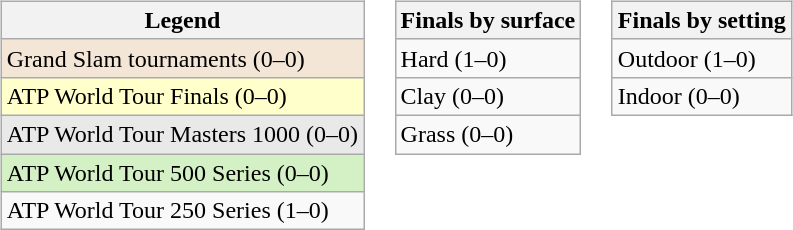<table>
<tr valign=top>
<td><br><table class=wikitable>
<tr>
<th>Legend</th>
</tr>
<tr style=background:#f3e6d7>
<td>Grand Slam tournaments (0–0)</td>
</tr>
<tr style=background:#ffffcc>
<td>ATP World Tour Finals (0–0)</td>
</tr>
<tr style=background:#e9e9e9>
<td>ATP World Tour Masters 1000 (0–0)</td>
</tr>
<tr style=background:#d4f1c5>
<td>ATP World Tour 500 Series (0–0)</td>
</tr>
<tr>
<td>ATP World Tour 250 Series (1–0)</td>
</tr>
</table>
</td>
<td><br><table class=wikitable>
<tr>
<th>Finals by surface</th>
</tr>
<tr>
<td>Hard (1–0)</td>
</tr>
<tr>
<td>Clay (0–0)</td>
</tr>
<tr>
<td>Grass (0–0)</td>
</tr>
</table>
</td>
<td><br><table class=wikitable>
<tr>
<th>Finals by setting</th>
</tr>
<tr>
<td>Outdoor (1–0)</td>
</tr>
<tr>
<td>Indoor (0–0)</td>
</tr>
</table>
</td>
</tr>
</table>
